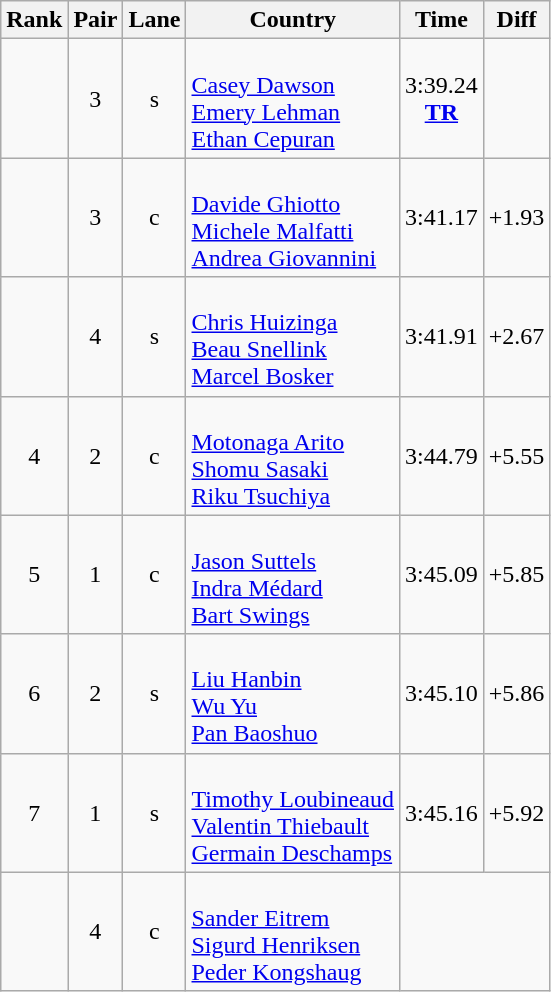<table class="wikitable sortable" style="text-align:center">
<tr>
<th>Rank</th>
<th>Pair</th>
<th>Lane</th>
<th>Country</th>
<th>Time</th>
<th>Diff</th>
</tr>
<tr>
<td></td>
<td>3</td>
<td>s</td>
<td align=left><br><a href='#'>Casey Dawson</a><br><a href='#'>Emery Lehman</a><br><a href='#'>Ethan Cepuran</a></td>
<td>3:39.24<br><strong><a href='#'>TR</a></strong></td>
<td></td>
</tr>
<tr>
<td></td>
<td>3</td>
<td>c</td>
<td align=left><br><a href='#'>Davide Ghiotto</a><br><a href='#'>Michele Malfatti</a><br><a href='#'>Andrea Giovannini</a></td>
<td>3:41.17</td>
<td>+1.93</td>
</tr>
<tr>
<td></td>
<td>4</td>
<td>s</td>
<td align=left><br><a href='#'>Chris Huizinga</a><br><a href='#'>Beau Snellink</a><br><a href='#'>Marcel Bosker</a></td>
<td>3:41.91</td>
<td>+2.67</td>
</tr>
<tr>
<td>4</td>
<td>2</td>
<td>c</td>
<td align=left><br><a href='#'>Motonaga Arito</a><br><a href='#'>Shomu Sasaki</a><br><a href='#'>Riku Tsuchiya</a></td>
<td>3:44.79</td>
<td>+5.55</td>
</tr>
<tr>
<td>5</td>
<td>1</td>
<td>c</td>
<td align=left><br><a href='#'>Jason Suttels</a><br><a href='#'>Indra Médard</a><br><a href='#'>Bart Swings</a></td>
<td>3:45.09</td>
<td>+5.85</td>
</tr>
<tr>
<td>6</td>
<td>2</td>
<td>s</td>
<td align=left><br><a href='#'>Liu Hanbin</a><br><a href='#'>Wu Yu</a><br><a href='#'>Pan Baoshuo</a></td>
<td>3:45.10</td>
<td>+5.86</td>
</tr>
<tr>
<td>7</td>
<td>1</td>
<td>s</td>
<td align=left><br><a href='#'>Timothy Loubineaud</a><br><a href='#'>Valentin Thiebault</a><br><a href='#'>Germain Deschamps</a></td>
<td>3:45.16</td>
<td>+5.92</td>
</tr>
<tr>
<td></td>
<td>4</td>
<td>c</td>
<td align=left><br><a href='#'>Sander Eitrem</a><br><a href='#'>Sigurd Henriksen</a><br><a href='#'>Peder Kongshaug</a></td>
<td colspan=2></td>
</tr>
</table>
